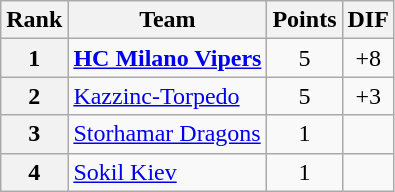<table class="wikitable" style="text-align: center;">
<tr>
<th>Rank</th>
<th>Team</th>
<th>Points</th>
<th>DIF</th>
</tr>
<tr>
<th>1</th>
<td style="text-align: left;"> <strong><a href='#'>HC Milano Vipers</a></strong></td>
<td>5</td>
<td>+8</td>
</tr>
<tr>
<th>2</th>
<td style="text-align: left;"> <a href='#'>Kazzinc-Torpedo</a></td>
<td>5</td>
<td>+3</td>
</tr>
<tr>
<th>3</th>
<td style="text-align: left;"> <a href='#'>Storhamar Dragons</a></td>
<td>1</td>
<td></td>
</tr>
<tr>
<th>4</th>
<td style="text-align: left;"> <a href='#'>Sokil Kiev</a></td>
<td>1</td>
<td></td>
</tr>
</table>
